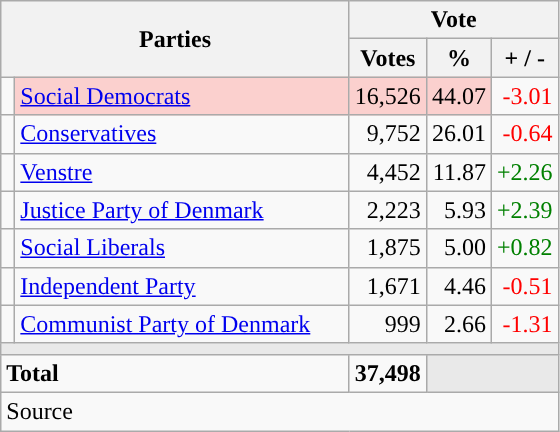<table class="wikitable" style="text-align:right;">
<tr>
<th style="text-align:centre;" rowspan="2" colspan="2" width="225">Parties</th>
<th colspan="3">Vote</th>
</tr>
<tr>
<th width="15">Votes</th>
<th width="15">%</th>
<th width="15">+ / -</th>
</tr>
<tr>
<td width="2" style="color:inherit;background:"></td>
<td bgcolor=#fbd0ce  align="left"><a href='#'>Social Democrats</a></td>
<td bgcolor=#fbd0ce>16,526</td>
<td bgcolor=#fbd0ce>44.07</td>
<td style=color:red;>-3.01</td>
</tr>
<tr>
<td width="2" style="color:inherit;background:"></td>
<td align="left"><a href='#'>Conservatives</a></td>
<td>9,752</td>
<td>26.01</td>
<td style=color:red;>-0.64</td>
</tr>
<tr>
<td width="2" style="color:inherit;background:"></td>
<td align="left"><a href='#'>Venstre</a></td>
<td>4,452</td>
<td>11.87</td>
<td style=color:green;>+2.26</td>
</tr>
<tr>
<td width="2" style="color:inherit;background:"></td>
<td align="left"><a href='#'>Justice Party of Denmark</a></td>
<td>2,223</td>
<td>5.93</td>
<td style=color:green;>+2.39</td>
</tr>
<tr>
<td width="2" style="color:inherit;background:"></td>
<td align="left"><a href='#'>Social Liberals</a></td>
<td>1,875</td>
<td>5.00</td>
<td style=color:green;>+0.82</td>
</tr>
<tr>
<td width="2" style="color:inherit;background:"></td>
<td align="left"><a href='#'>Independent Party</a></td>
<td>1,671</td>
<td>4.46</td>
<td style=color:red;>-0.51</td>
</tr>
<tr>
<td width="2" style="color:inherit;background:"></td>
<td align="left"><a href='#'>Communist Party of Denmark</a></td>
<td>999</td>
<td>2.66</td>
<td style=color:red;>-1.31</td>
</tr>
<tr>
<td colspan="7" bgcolor="#E9E9E9"></td>
</tr>
<tr>
<td align="left" colspan="2"><strong>Total</strong></td>
<td><strong>37,498</strong></td>
<td bgcolor="#E9E9E9" colspan="2"></td>
</tr>
<tr>
<td align="left" colspan="6">Source</td>
</tr>
</table>
